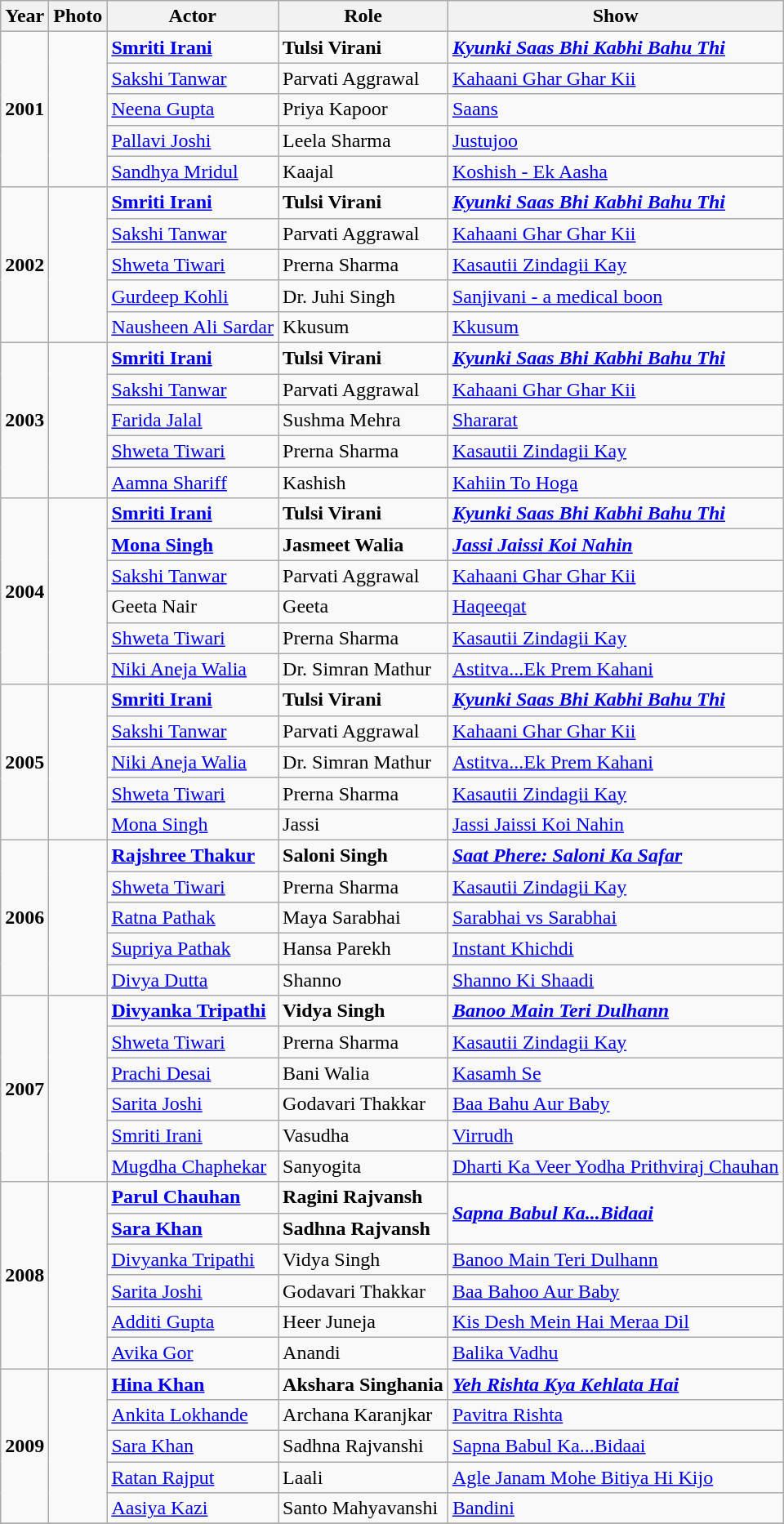<table class="wikitable">
<tr>
<th>Year</th>
<th>Photo</th>
<th>Actor</th>
<th>Role</th>
<th>Show</th>
</tr>
<tr>
<td rowspan=5><strong>2001</strong></td>
<td rowspan=5 style="text-align:center"></td>
<td><strong><a href='#'>Smriti Irani</a></strong></td>
<td><strong>Tulsi Virani</strong></td>
<td><strong><em><a href='#'>Kyunki Saas Bhi Kabhi Bahu Thi</a></em></strong></td>
</tr>
<tr>
<td><a href='#'>Sakshi Tanwar</a></td>
<td>Parvati Aggrawal</td>
<td><a href='#'>Kahaani Ghar Ghar Kii</a></td>
</tr>
<tr>
<td><a href='#'>Neena Gupta</a></td>
<td>Priya Kapoor</td>
<td><a href='#'>Saans</a></td>
</tr>
<tr>
<td><a href='#'>Pallavi Joshi</a></td>
<td>Leela Sharma</td>
<td><a href='#'>Justujoo</a></td>
</tr>
<tr>
<td><a href='#'>Sandhya Mridul</a></td>
<td>Kaajal</td>
<td><a href='#'>Koshish - Ek Aasha</a></td>
</tr>
<tr>
<td rowspan=5><strong>2002</strong></td>
<td rowspan=5 style="text-align:center"></td>
<td><strong><a href='#'>Smriti Irani</a></strong></td>
<td><strong>Tulsi Virani</strong></td>
<td><strong><em><a href='#'>Kyunki Saas Bhi Kabhi Bahu Thi</a></em></strong></td>
</tr>
<tr>
<td><a href='#'>Sakshi Tanwar</a></td>
<td>Parvati Aggrawal</td>
<td><a href='#'>Kahaani Ghar Ghar Kii</a></td>
</tr>
<tr>
<td><a href='#'>Shweta Tiwari</a></td>
<td>Prerna Sharma</td>
<td><a href='#'>Kasautii Zindagii Kay</a></td>
</tr>
<tr>
<td><a href='#'>Gurdeep Kohli</a></td>
<td>Dr. Juhi Singh</td>
<td><a href='#'>Sanjivani - a medical boon</a></td>
</tr>
<tr>
<td><a href='#'>Nausheen Ali Sardar</a></td>
<td>Kkusum</td>
<td><a href='#'>Kkusum</a></td>
</tr>
<tr>
<td rowspan=5><strong>2003</strong></td>
<td rowspan=5 style="text-align:center"></td>
<td><strong><a href='#'>Smriti Irani</a></strong></td>
<td><strong>Tulsi Virani</strong></td>
<td><strong><em><a href='#'>Kyunki Saas Bhi Kabhi Bahu Thi</a></em></strong></td>
</tr>
<tr>
<td><a href='#'>Sakshi Tanwar</a></td>
<td>Parvati Aggrawal</td>
<td><a href='#'>Kahaani Ghar Ghar Kii</a></td>
</tr>
<tr>
<td><a href='#'>Farida Jalal</a></td>
<td>Sushma Mehra</td>
<td><a href='#'>Shararat</a></td>
</tr>
<tr>
<td><a href='#'>Shweta Tiwari</a></td>
<td>Prerna Sharma</td>
<td><a href='#'>Kasautii Zindagii Kay</a></td>
</tr>
<tr>
<td><a href='#'>Aamna Shariff</a></td>
<td>Kashish</td>
<td><a href='#'>Kahiin To Hoga</a></td>
</tr>
<tr>
<td rowspan=6><strong>2004</strong></td>
<td rowspan=6 style="text-align:center"></td>
<td><strong><a href='#'>Smriti Irani</a></strong></td>
<td><strong>Tulsi Virani</strong></td>
<td><strong><em><a href='#'>Kyunki Saas Bhi Kabhi Bahu Thi</a></em></strong></td>
</tr>
<tr>
<td><strong><a href='#'>Mona Singh</a></strong></td>
<td><strong>Jasmeet Walia</strong></td>
<td><strong><em><a href='#'>Jassi Jaissi Koi Nahin</a></em></strong></td>
</tr>
<tr>
<td><a href='#'>Sakshi Tanwar</a></td>
<td>Parvati Aggrawal</td>
<td><a href='#'>Kahaani Ghar Ghar Kii</a></td>
</tr>
<tr>
<td>Geeta Nair</td>
<td>Geeta</td>
<td><a href='#'>Haqeeqat</a></td>
</tr>
<tr>
<td><a href='#'>Shweta Tiwari</a></td>
<td>Prerna Sharma</td>
<td><a href='#'>Kasautii Zindagii Kay</a></td>
</tr>
<tr>
<td><a href='#'>Niki Aneja Walia</a></td>
<td>Dr. Simran Mathur</td>
<td><a href='#'>Astitva...Ek Prem Kahani</a></td>
</tr>
<tr>
<td rowspan=5><strong>2005</strong></td>
<td rowspan=5 style="text-align:center"></td>
<td><strong><a href='#'>Smriti Irani</a></strong></td>
<td><strong>Tulsi Virani</strong></td>
<td><strong><em><a href='#'>Kyunki Saas Bhi Kabhi Bahu Thi</a></em></strong></td>
</tr>
<tr>
<td><a href='#'>Sakshi Tanwar</a></td>
<td>Parvati Aggrawal</td>
<td><a href='#'>Kahaani Ghar Ghar Kii</a></td>
</tr>
<tr>
<td><a href='#'>Niki Aneja Walia</a></td>
<td>Dr. Simran Mathur</td>
<td><a href='#'>Astitva...Ek Prem Kahani</a></td>
</tr>
<tr>
<td><a href='#'>Shweta Tiwari</a></td>
<td>Prerna Sharma</td>
<td><a href='#'>Kasautii Zindagii Kay</a></td>
</tr>
<tr>
<td><a href='#'>Mona Singh</a></td>
<td>Jassi</td>
<td><a href='#'>Jassi Jaissi Koi Nahin</a></td>
</tr>
<tr>
<td rowspan=5><strong>2006</strong></td>
<td rowspan=5 style="text-align:center"></td>
<td><strong><a href='#'>Rajshree Thakur</a></strong></td>
<td><strong>Saloni Singh</strong></td>
<td><strong><em><a href='#'>Saat Phere: Saloni Ka Safar</a></em></strong></td>
</tr>
<tr>
<td><a href='#'>Shweta Tiwari</a></td>
<td>Prerna Sharma</td>
<td><a href='#'>Kasautii Zindagii Kay</a></td>
</tr>
<tr>
<td><a href='#'>Ratna Pathak</a></td>
<td>Maya Sarabhai</td>
<td><a href='#'>Sarabhai vs Sarabhai</a></td>
</tr>
<tr>
<td><a href='#'>Supriya Pathak</a></td>
<td>Hansa Parekh</td>
<td><a href='#'>Instant Khichdi</a></td>
</tr>
<tr>
<td><a href='#'>Divya Dutta</a></td>
<td>Shanno</td>
<td><a href='#'>Shanno Ki Shaadi</a></td>
</tr>
<tr>
<td rowspan=6><strong>2007</strong></td>
<td rowspan=6 style="text-align:center"></td>
<td><strong><a href='#'>Divyanka Tripathi</a></strong></td>
<td><strong>Vidya Singh</strong></td>
<td><strong><em><a href='#'>Banoo Main Teri Dulhann</a></em></strong></td>
</tr>
<tr>
<td><a href='#'>Shweta Tiwari</a></td>
<td>Prerna Sharma</td>
<td><a href='#'>Kasautii Zindagii Kay</a></td>
</tr>
<tr>
<td><a href='#'>Prachi Desai</a></td>
<td>Bani Walia</td>
<td><a href='#'>Kasamh Se</a></td>
</tr>
<tr>
<td><a href='#'>Sarita Joshi</a></td>
<td>Godavari Thakkar</td>
<td><a href='#'>Baa Bahu Aur Baby</a></td>
</tr>
<tr>
<td><a href='#'>Smriti Irani</a></td>
<td>Vasudha</td>
<td><a href='#'>Virrudh</a></td>
</tr>
<tr>
<td><a href='#'>Mugdha Chaphekar</a></td>
<td>Sanyogita</td>
<td><a href='#'>Dharti Ka Veer Yodha Prithviraj Chauhan</a></td>
</tr>
<tr>
<td rowspan=6><strong>2008</strong></td>
<td rowspan=6 style="text-align:center"><br></td>
<td><strong><a href='#'>Parul Chauhan</a></strong></td>
<td><strong>Ragini Rajvansh</strong></td>
<td rowspan=2><strong><em><a href='#'>Sapna Babul Ka...Bidaai</a></em></strong></td>
</tr>
<tr>
<td><strong><a href='#'>Sara Khan</a></strong></td>
<td><strong>Sadhna Rajvansh</strong></td>
</tr>
<tr>
<td><a href='#'>Divyanka Tripathi</a></td>
<td>Vidya Singh</td>
<td><a href='#'>Banoo Main Teri Dulhann</a></td>
</tr>
<tr>
<td><a href='#'>Sarita Joshi</a></td>
<td>Godavari Thakkar</td>
<td><a href='#'>Baa Bahoo Aur Baby</a></td>
</tr>
<tr>
<td><a href='#'>Additi Gupta</a></td>
<td>Heer Juneja</td>
<td><a href='#'>Kis Desh Mein Hai Meraa Dil</a></td>
</tr>
<tr>
<td><a href='#'>Avika Gor</a></td>
<td>Anandi</td>
<td><a href='#'>Balika Vadhu</a></td>
</tr>
<tr>
<td rowspan=5><strong>2009</strong></td>
<td rowspan=5 style="text-align:center"></td>
<td><strong><a href='#'>Hina Khan</a></strong></td>
<td><strong>Akshara Singhania</strong></td>
<td><strong><em><a href='#'>Yeh Rishta Kya Kehlata Hai</a></em></strong></td>
</tr>
<tr>
<td><a href='#'>Ankita Lokhande</a></td>
<td>Archana Karanjkar</td>
<td><a href='#'>Pavitra Rishta</a></td>
</tr>
<tr>
<td><a href='#'>Sara Khan</a></td>
<td>Sadhna Rajvanshi</td>
<td><a href='#'>Sapna Babul Ka...Bidaai</a></td>
</tr>
<tr>
<td><a href='#'>Ratan Rajput</a></td>
<td>Laali</td>
<td><a href='#'>Agle Janam Mohe Bitiya Hi Kijo</a></td>
</tr>
<tr>
<td><a href='#'>Aasiya Kazi</a></td>
<td>Santo Mahyavanshi</td>
<td><a href='#'>Bandini</a></td>
</tr>
<tr>
</tr>
</table>
